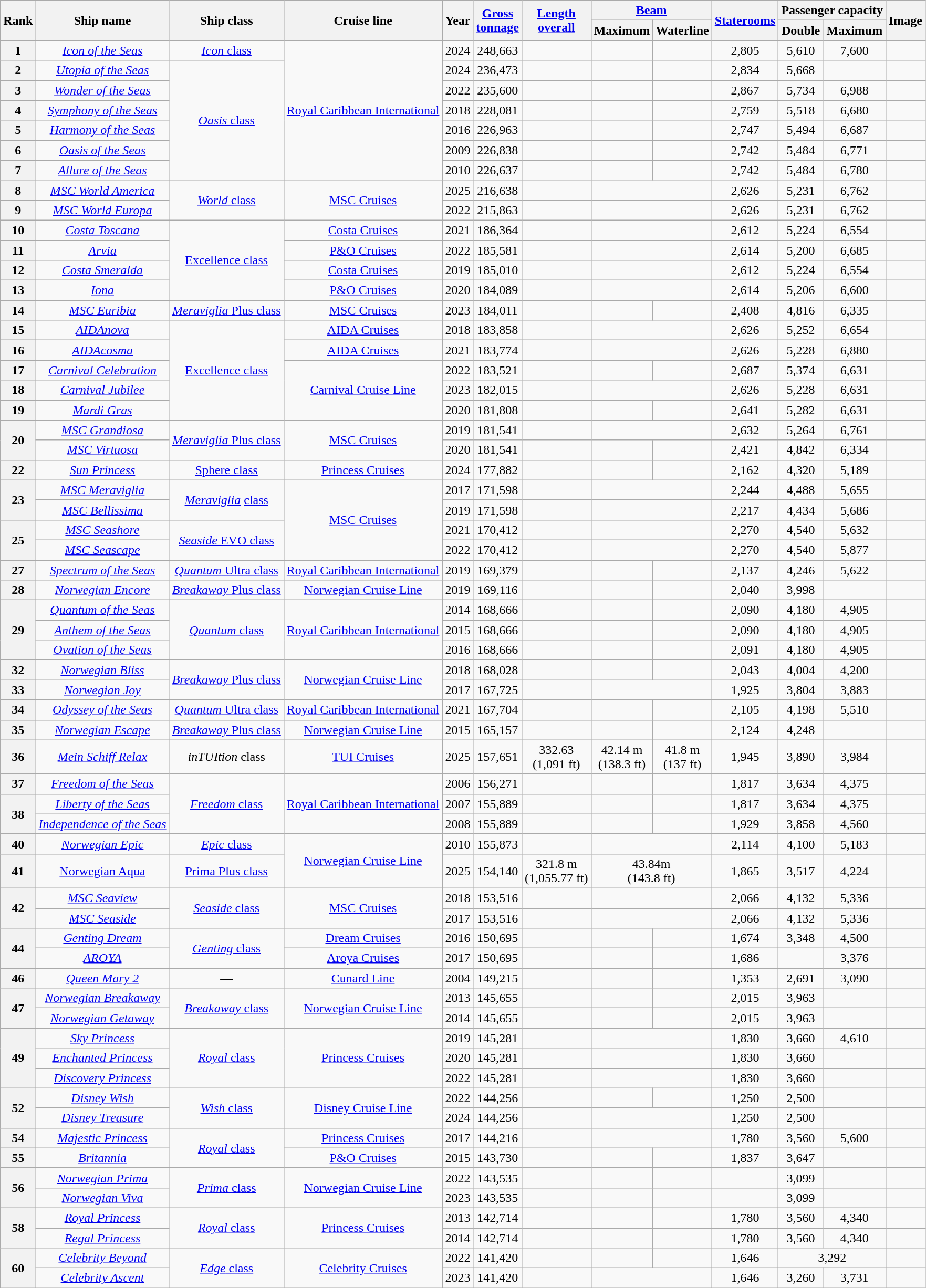<table class="wikitable sortable" style="text-align: center;">
<tr>
<th scope="col" rowspan=2>Rank</th>
<th scope="col" rowspan=2>Ship name</th>
<th rowspan="2">Ship class</th>
<th rowspan="2" scope="col">Cruise line</th>
<th scope="col" rowspan=2>Year</th>
<th scope="col" rowspan=2><a href='#'>Gross<br>tonnage</a></th>
<th scope="col" rowspan=2 data-sort-type="number"><a href='#'>Length<br>overall</a></th>
<th scope="colgroup" colspan=2><a href='#'>Beam</a></th>
<th scope="col" rowspan=2><a href='#'>Staterooms</a></th>
<th scope="colgroup" colspan=2>Passenger capacity</th>
<th scope="col" rowspan=2 class="unsortable">Image</th>
</tr>
<tr>
<th scope="col">Maximum</th>
<th scope="col">Waterline</th>
<th scope="col">Double</th>
<th scope="col">Maximum</th>
</tr>
<tr>
<th>1</th>
<td scope="row"><em><a href='#'>Icon of the Seas</a></em></td>
<td><a href='#'><em>Icon</em> class</a></td>
<td rowspan="7"><a href='#'>Royal Caribbean International</a></td>
<td>2024</td>
<td>248,663</td>
<td></td>
<td style="text-align: center;"></td>
<td style="text-align: center;"></td>
<td>2,805</td>
<td>5,610</td>
<td>7,600</td>
<td></td>
</tr>
<tr>
<th>2</th>
<td scope="row"><em><a href='#'>Utopia of the Seas</a></em></td>
<td rowspan="6"><a href='#'><em>Oasis</em> class</a></td>
<td>2024</td>
<td>236,473</td>
<td></td>
<td></td>
<td></td>
<td>2,834</td>
<td>5,668</td>
<td></td>
<td></td>
</tr>
<tr>
<th>3</th>
<td scope="row"><em><a href='#'>Wonder of the Seas</a></em></td>
<td>2022</td>
<td>235,600</td>
<td> </td>
<td></td>
<td> </td>
<td>2,867</td>
<td>5,734</td>
<td>6,988</td>
<td></td>
</tr>
<tr>
<th>4</th>
<td scope="row"><em><a href='#'>Symphony of the Seas</a></em></td>
<td>2018</td>
<td>228,081</td>
<td></td>
<td></td>
<td></td>
<td>2,759</td>
<td>5,518</td>
<td>6,680</td>
<td></td>
</tr>
<tr>
<th>5</th>
<td scope="row"><em><a href='#'>Harmony of the Seas</a></em></td>
<td>2016</td>
<td>226,963</td>
<td></td>
<td> </td>
<td></td>
<td>2,747</td>
<td>5,494</td>
<td>6,687</td>
<td></td>
</tr>
<tr>
<th>6</th>
<td scope="row"><em><a href='#'>Oasis of the Seas</a></em></td>
<td>2009</td>
<td>226,838</td>
<td></td>
<td></td>
<td></td>
<td>2,742</td>
<td>5,484</td>
<td>6,771</td>
<td></td>
</tr>
<tr>
<th>7</th>
<td scope="row"><em><a href='#'>Allure of the Seas</a></em></td>
<td>2010</td>
<td>226,637</td>
<td></td>
<td></td>
<td></td>
<td>2,742</td>
<td>5,484</td>
<td>6,780</td>
<td></td>
</tr>
<tr>
<th>8</th>
<td><em><a href='#'>MSC World America</a></em></td>
<td rowspan="2"><a href='#'><em>World</em> class</a></td>
<td rowspan="2"><a href='#'>MSC Cruises</a></td>
<td>2025</td>
<td>216,638</td>
<td></td>
<td colspan="2"></td>
<td>2,626</td>
<td>5,231</td>
<td>6,762</td>
<td></td>
</tr>
<tr>
<th>9</th>
<td><em><a href='#'>MSC World Europa</a></em></td>
<td>2022</td>
<td>215,863</td>
<td></td>
<td colspan="2" style="text-align: center;"></td>
<td>2,626</td>
<td>5,231</td>
<td>6,762</td>
<td></td>
</tr>
<tr>
<th>10</th>
<td scope="row"><em><a href='#'>Costa Toscana</a></em></td>
<td rowspan="4"><a href='#'>Excellence class</a></td>
<td><a href='#'>Costa Cruises</a></td>
<td>2021</td>
<td>186,364</td>
<td></td>
<td colspan="2" style="text-align: center;"></td>
<td>2,612</td>
<td>5,224</td>
<td>6,554</td>
<td></td>
</tr>
<tr>
<th>11</th>
<td scope="row"><em><a href='#'>Arvia</a></em></td>
<td><a href='#'>P&O Cruises</a></td>
<td>2022</td>
<td>185,581</td>
<td></td>
<td colspan="2" style="text-align: center;"></td>
<td>2,614</td>
<td>5,200</td>
<td>6,685</td>
<td></td>
</tr>
<tr>
<th>12</th>
<td scope="row"><a href='#'><em>Costa Smeralda</em></a></td>
<td><a href='#'>Costa Cruises</a></td>
<td>2019</td>
<td>185,010</td>
<td></td>
<td colspan="2" style="text-align: center;"></td>
<td>2,612</td>
<td>5,224</td>
<td>6,554</td>
<td></td>
</tr>
<tr>
<th>13</th>
<td scope="row"><em><a href='#'>Iona</a></em></td>
<td><a href='#'>P&O Cruises</a></td>
<td>2020</td>
<td>184,089</td>
<td></td>
<td colspan="2" style="text-align: center;"></td>
<td>2,614</td>
<td>5,206</td>
<td>6,600</td>
<td></td>
</tr>
<tr>
<th>14</th>
<td><em><a href='#'>MSC Euribia</a></em></td>
<td><a href='#'><em>Meraviglia</em> Plus class</a></td>
<td><a href='#'>MSC Cruises</a></td>
<td>2023</td>
<td>184,011</td>
<td></td>
<td></td>
<td></td>
<td>2,408</td>
<td>4,816</td>
<td>6,335</td>
<td></td>
</tr>
<tr>
<th>15</th>
<td scope="row"><em><a href='#'>AIDAnova</a></em></td>
<td rowspan="5"><a href='#'>Excellence class</a></td>
<td><a href='#'>AIDA Cruises</a></td>
<td>2018</td>
<td>183,858</td>
<td></td>
<td colspan="2" scope="col"></td>
<td>2,626</td>
<td>5,252</td>
<td>6,654</td>
<td></td>
</tr>
<tr>
<th>16</th>
<td><em><a href='#'>AIDAcosma</a></em></td>
<td><a href='#'>AIDA Cruises</a></td>
<td>2021</td>
<td>183,774</td>
<td></td>
<td colspan="2" style="text-align: center;"></td>
<td>2,626</td>
<td>5,228</td>
<td>6,880</td>
<td></td>
</tr>
<tr>
<th>17</th>
<td><em><a href='#'>Carnival Celebration</a></em></td>
<td rowspan="3"><a href='#'>Carnival Cruise Line</a></td>
<td>2022</td>
<td>183,521</td>
<td></td>
<td></td>
<td></td>
<td>2,687</td>
<td>5,374</td>
<td>6,631</td>
<td></td>
</tr>
<tr>
<th>18</th>
<td><em><a href='#'>Carnival Jubilee</a></em></td>
<td>2023</td>
<td>182,015</td>
<td></td>
<td colspan="2"></td>
<td>2,626</td>
<td>5,228</td>
<td>6,631</td>
<td></td>
</tr>
<tr>
<th>19</th>
<td><a href='#'><em>Mardi Gras</em></a></td>
<td>2020</td>
<td>181,808</td>
<td></td>
<td></td>
<td></td>
<td>2,641</td>
<td>5,282</td>
<td>6,631</td>
<td></td>
</tr>
<tr>
<th rowspan="2">20</th>
<td scope="row"><em><a href='#'>MSC Grandiosa</a></em></td>
<td rowspan="2"><a href='#'><em>Meraviglia</em> Plus class</a></td>
<td rowspan="2"><a href='#'>MSC Cruises</a></td>
<td>2019</td>
<td>181,541</td>
<td></td>
<td colspan="2" style="text-align: center;"></td>
<td>2,632</td>
<td>5,264</td>
<td>6,761</td>
<td></td>
</tr>
<tr>
<td scope="row"><em><a href='#'>MSC Virtuosa</a></em></td>
<td>2020</td>
<td>181,541</td>
<td></td>
<td></td>
<td></td>
<td>2,421</td>
<td>4,842</td>
<td>6,334</td>
<td></td>
</tr>
<tr>
<th>22</th>
<td><em><a href='#'>Sun Princess</a></em></td>
<td><a href='#'>Sphere class</a></td>
<td><a href='#'>Princess Cruises</a></td>
<td>2024</td>
<td>177,882</td>
<td></td>
<td></td>
<td></td>
<td>2,162</td>
<td>4,320</td>
<td>5,189</td>
<td></td>
</tr>
<tr>
<th rowspan="2">23</th>
<td scope="row"><em><a href='#'>MSC Meraviglia</a></em></td>
<td rowspan="2"><em><a href='#'>Meraviglia</a></em> <a href='#'>class</a></td>
<td rowspan="4"><a href='#'>MSC Cruises</a></td>
<td>2017</td>
<td>171,598</td>
<td></td>
<td colspan="2"></td>
<td>2,244</td>
<td>4,488</td>
<td>5,655</td>
<td></td>
</tr>
<tr>
<td scope="row"><em><a href='#'>MSC Bellissima</a></em></td>
<td>2019</td>
<td>171,598</td>
<td></td>
<td colspan="2" style="text-align: center;"></td>
<td>2,217</td>
<td>4,434</td>
<td>5,686</td>
<td></td>
</tr>
<tr>
<th rowspan="2">25</th>
<td scope="row"><em><a href='#'>MSC Seashore</a></em></td>
<td rowspan="2"><a href='#'><em>Seaside</em> EVO class</a></td>
<td>2021</td>
<td>170,412</td>
<td></td>
<td colspan="2" style="text-align: center;"></td>
<td>2,270</td>
<td>4,540</td>
<td>5,632</td>
<td></td>
</tr>
<tr>
<td scope="row"><em><a href='#'>MSC Seascape</a></em></td>
<td>2022</td>
<td>170,412</td>
<td></td>
<td colspan="2" style="text-align: center;"></td>
<td>2,270</td>
<td>4,540</td>
<td>5,877</td>
<td></td>
</tr>
<tr>
<th>27</th>
<td scope="row"><em><a href='#'>Spectrum of the Seas</a></em></td>
<td><a href='#'><em>Quantum</em> Ultra class</a></td>
<td><a href='#'>Royal Caribbean International</a></td>
<td>2019</td>
<td>169,379</td>
<td></td>
<td></td>
<td></td>
<td>2,137</td>
<td>4,246</td>
<td>5,622</td>
<td></td>
</tr>
<tr>
<th>28</th>
<td scope="row"><em><a href='#'>Norwegian Encore</a></em></td>
<td><a href='#'><em>Breakaway</em> Plus class</a></td>
<td><a href='#'>Norwegian Cruise Line</a></td>
<td>2019</td>
<td>169,116</td>
<td></td>
<td></td>
<td></td>
<td>2,040</td>
<td>3,998</td>
<td></td>
<td></td>
</tr>
<tr>
<th rowspan="3">29</th>
<td scope="row"><em><a href='#'>Quantum of the Seas</a></em></td>
<td rowspan="3"><a href='#'><em>Quantum</em> class</a></td>
<td rowspan="3"><a href='#'>Royal Caribbean International</a></td>
<td>2014</td>
<td>168,666</td>
<td></td>
<td></td>
<td></td>
<td>2,090</td>
<td>4,180</td>
<td>4,905</td>
<td></td>
</tr>
<tr>
<td scope="row"><em><a href='#'>Anthem of the Seas</a></em></td>
<td>2015</td>
<td>168,666</td>
<td></td>
<td></td>
<td></td>
<td>2,090</td>
<td>4,180</td>
<td>4,905</td>
<td></td>
</tr>
<tr chicken>
<td scope="row"><em><a href='#'>Ovation of the Seas</a></em></td>
<td>2016</td>
<td>168,666</td>
<td></td>
<td></td>
<td></td>
<td>2,091</td>
<td>4,180</td>
<td>4,905</td>
<td></td>
</tr>
<tr>
<th>32</th>
<td scope="row"><em><a href='#'>Norwegian Bliss</a></em></td>
<td rowspan="2"><a href='#'><em>Breakaway</em> Plus class</a></td>
<td rowspan="2"><a href='#'>Norwegian Cruise Line</a></td>
<td>2018</td>
<td>168,028</td>
<td></td>
<td></td>
<td></td>
<td>2,043</td>
<td>4,004</td>
<td>4,200</td>
<td></td>
</tr>
<tr>
<th>33</th>
<td scope="row"><em><a href='#'>Norwegian Joy</a></em></td>
<td>2017</td>
<td>167,725</td>
<td></td>
<td colspan="2" style="text-align: center;"></td>
<td>1,925</td>
<td>3,804</td>
<td>3,883</td>
<td></td>
</tr>
<tr>
<th>34</th>
<td><em><a href='#'>Odyssey of the Seas</a></em></td>
<td><a href='#'><em>Quantum</em> Ultra class</a></td>
<td><a href='#'>Royal Caribbean International</a></td>
<td>2021</td>
<td>167,704</td>
<td></td>
<td></td>
<td></td>
<td>2,105</td>
<td>4,198</td>
<td>5,510</td>
<td></td>
</tr>
<tr>
<th>35</th>
<td scope="row"><em><a href='#'>Norwegian Escape</a></em></td>
<td><a href='#'><em>Breakaway</em> Plus class</a></td>
<td><a href='#'>Norwegian Cruise Line</a></td>
<td>2015</td>
<td>165,157</td>
<td></td>
<td></td>
<td></td>
<td>2,124</td>
<td>4,248</td>
<td></td>
<td></td>
</tr>
<tr>
<th>36</th>
<td><em><a href='#'>Mein Schiff Relax</a></em></td>
<td><em>inTUItion</em> class</td>
<td><a href='#'>TUI Cruises</a></td>
<td>2025</td>
<td>157,651</td>
<td>332.63<br>(1,091 ft)</td>
<td>42.14 m<br>(138.3 ft)</td>
<td>41.8 m<br>(137 ft)</td>
<td>1,945</td>
<td>3,890</td>
<td>3,984</td>
<td></td>
</tr>
<tr>
<th>37</th>
<td scope="row"><em><a href='#'>Freedom of the Seas</a></em></td>
<td rowspan="3"><a href='#'><em>Freedom</em> class</a></td>
<td rowspan="3"><a href='#'>Royal Caribbean International</a></td>
<td>2006</td>
<td>156,271</td>
<td></td>
<td></td>
<td></td>
<td>1,817</td>
<td>3,634</td>
<td>4,375</td>
<td></td>
</tr>
<tr>
<th rowspan="2">38</th>
<td scope="row"><em><a href='#'>Liberty of the Seas</a></em></td>
<td>2007</td>
<td>155,889</td>
<td></td>
<td></td>
<td></td>
<td>1,817</td>
<td>3,634</td>
<td>4,375</td>
<td></td>
</tr>
<tr>
<td scope="row"><em><a href='#'>Independence of the Seas</a></em></td>
<td>2008</td>
<td>155,889</td>
<td></td>
<td></td>
<td></td>
<td>1,929</td>
<td>3,858</td>
<td>4,560</td>
<td></td>
</tr>
<tr>
<th>40</th>
<td scope="row"><em><a href='#'>Norwegian Epic</a></em></td>
<td><a href='#'><em>Epic</em> class</a></td>
<td rowspan="2"><a href='#'>Norwegian Cruise Line</a></td>
<td>2010</td>
<td>155,873</td>
<td></td>
<td colspan="2" style="text-align: center;"></td>
<td>2,114</td>
<td>4,100</td>
<td>5,183</td>
<td></td>
</tr>
<tr>
<th>41</th>
<td><a href='#'>Norwegian Aqua</a></td>
<td><a href='#'>Prima Plus class</a></td>
<td>2025</td>
<td>154,140</td>
<td>321.8 m<br>(1,055.77 ft)</td>
<td colspan="2">43.84m<br>(143.8 ft)</td>
<td>1,865</td>
<td>3,517</td>
<td>4,224</td>
<td></td>
</tr>
<tr>
<th rowspan="2">42</th>
<td scope="row"><em><a href='#'>MSC Seaview</a></em></td>
<td rowspan="2"><a href='#'><em>Seaside</em> class</a></td>
<td rowspan="2"><a href='#'>MSC Cruises</a></td>
<td>2018</td>
<td>153,516</td>
<td></td>
<td colspan="2" style="text-align: center;"></td>
<td>2,066</td>
<td>4,132</td>
<td>5,336</td>
<td></td>
</tr>
<tr>
<td scope="row"><em><a href='#'>MSC Seaside</a></em></td>
<td>2017</td>
<td>153,516</td>
<td></td>
<td colspan="2" style="text-align: center;"></td>
<td>2,066</td>
<td>4,132</td>
<td>5,336</td>
<td></td>
</tr>
<tr>
<th rowspan="2">44</th>
<td scope="row"><em><a href='#'>Genting Dream</a></em></td>
<td rowspan="2"><a href='#'><em>Genting</em> class</a></td>
<td><a href='#'>Dream Cruises</a></td>
<td>2016</td>
<td>150,695</td>
<td></td>
<td></td>
<td></td>
<td>1,674</td>
<td>3,348</td>
<td>4,500</td>
<td></td>
</tr>
<tr>
<td scope="row"><em><a href='#'>AROYA</a></em></td>
<td><a href='#'>Aroya Cruises</a></td>
<td>2017</td>
<td>150,695</td>
<td></td>
<td></td>
<td></td>
<td>1,686</td>
<td></td>
<td>3,376</td>
<td></td>
</tr>
<tr>
<th>46</th>
<td scope="row"><em><a href='#'>Queen Mary 2</a></em></td>
<td>—</td>
<td><a href='#'>Cunard Line</a></td>
<td>2004</td>
<td>149,215</td>
<td></td>
<td></td>
<td></td>
<td>1,353</td>
<td>2,691</td>
<td>3,090</td>
<td></td>
</tr>
<tr>
<th rowspan="2">47</th>
<td scope="row"><em><a href='#'>Norwegian Breakaway</a></em></td>
<td rowspan="2"><a href='#'><em>Breakaway</em> class</a></td>
<td rowspan="2"><a href='#'>Norwegian Cruise Line</a></td>
<td>2013</td>
<td>145,655</td>
<td></td>
<td></td>
<td></td>
<td>2,015</td>
<td>3,963</td>
<td></td>
<td></td>
</tr>
<tr>
<td scope="row"><em><a href='#'>Norwegian Getaway</a></em></td>
<td>2014</td>
<td>145,655</td>
<td></td>
<td></td>
<td></td>
<td>2,015</td>
<td>3,963</td>
<td></td>
<td></td>
</tr>
<tr>
<th rowspan="3">49</th>
<td scope="row"><a href='#'><em>Sky Princess</em></a></td>
<td rowspan="3"><a href='#'><em>Royal</em> class</a></td>
<td rowspan="3"><a href='#'>Princess Cruises</a></td>
<td>2019</td>
<td>145,281</td>
<td></td>
<td colspan="2" style="text-align: center;"></td>
<td>1,830</td>
<td>3,660</td>
<td>4,610</td>
<td></td>
</tr>
<tr>
<td scope = "row"><em><a href='#'>Enchanted Princess</a></em></td>
<td>2020</td>
<td>145,281</td>
<td></td>
<td colspan="2" style="text-align: center;"></td>
<td>1,830</td>
<td>3,660</td>
<td></td>
<td></td>
</tr>
<tr>
<td scope="row"><em><a href='#'>Discovery Princess</a></em></td>
<td>2022</td>
<td>145,281</td>
<td></td>
<td colspan="2" style="text-align: center;"></td>
<td>1,830</td>
<td>3,660</td>
<td></td>
<td></td>
</tr>
<tr>
<th rowspan="2">52</th>
<td scope="row"><em><a href='#'>Disney Wish</a></em></td>
<td rowspan="2"><a href='#'><em>Wish</em> class</a></td>
<td rowspan="2"><a href='#'>Disney Cruise Line</a></td>
<td>2022</td>
<td>144,256</td>
<td></td>
<td></td>
<td></td>
<td>1,250</td>
<td>2,500</td>
<td></td>
<td></td>
</tr>
<tr>
<td><em><a href='#'>Disney Treasure</a></em></td>
<td>2024</td>
<td>144,256</td>
<td></td>
<td colspan="2"></td>
<td>1,250</td>
<td>2,500</td>
<td></td>
<td></td>
</tr>
<tr>
<th>54</th>
<td scope="row"><em><a href='#'>Majestic Princess</a></em></td>
<td rowspan="2"><a href='#'><em>Royal</em> class</a></td>
<td><a href='#'>Princess Cruises</a></td>
<td>2017</td>
<td>144,216</td>
<td></td>
<td colspan="2" style="text-align: center;"></td>
<td>1,780</td>
<td>3,560</td>
<td>5,600</td>
<td></td>
</tr>
<tr>
<th>55</th>
<td scope="row"><em><a href='#'>Britannia</a></em></td>
<td><a href='#'>P&O Cruises</a></td>
<td>2015</td>
<td>143,730</td>
<td></td>
<td></td>
<td></td>
<td>1,837</td>
<td>3,647</td>
<td></td>
<td></td>
</tr>
<tr>
<th rowspan="2">56</th>
<td scope="row"><em><a href='#'>Norwegian Prima</a></em></td>
<td rowspan="2"><a href='#'><em>Prima</em> class</a></td>
<td rowspan="2"><a href='#'>Norwegian Cruise Line</a></td>
<td>2022</td>
<td>143,535</td>
<td></td>
<td></td>
<td></td>
<td></td>
<td>3,099</td>
<td></td>
<td></td>
</tr>
<tr>
<td><em><a href='#'>Norwegian Viva</a></em></td>
<td>2023</td>
<td>143,535</td>
<td></td>
<td></td>
<td></td>
<td></td>
<td>3,099</td>
<td></td>
<td></td>
</tr>
<tr>
<th rowspan="2">58</th>
<td scope="row"><em><a href='#'>Royal Princess</a></em></td>
<td rowspan="2"><a href='#'><em>Royal</em> class</a></td>
<td rowspan="2"><a href='#'>Princess Cruises</a></td>
<td>2013</td>
<td>142,714</td>
<td></td>
<td></td>
<td></td>
<td>1,780</td>
<td>3,560</td>
<td>4,340</td>
<td></td>
</tr>
<tr>
<td scope="row"><em><a href='#'>Regal Princess</a></em></td>
<td>2014</td>
<td>142,714</td>
<td></td>
<td></td>
<td></td>
<td>1,780</td>
<td>3,560</td>
<td>4,340</td>
<td></td>
</tr>
<tr>
<th rowspan="2">60</th>
<td scope="row"><em><a href='#'>Celebrity Beyond</a></em></td>
<td rowspan="2"><a href='#'><em>Edge</em> class</a></td>
<td rowspan="2"><a href='#'>Celebrity Cruises</a></td>
<td>2022</td>
<td>141,420</td>
<td></td>
<td></td>
<td></td>
<td>1,646</td>
<td colspan="2">3,292</td>
<td></td>
</tr>
<tr>
<td><em><a href='#'>Celebrity Ascent</a></em></td>
<td>2023</td>
<td>141,420</td>
<td></td>
<td colspan="2"></td>
<td>1,646</td>
<td>3,260</td>
<td>3,731</td>
<td></td>
</tr>
</table>
